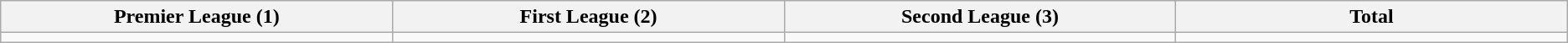<table class="wikitable">
<tr>
<th width="5%">Premier League (1)</th>
<th width="5%">First League (2)</th>
<th width="5%">Second League (3)</th>
<th width="5%">Total</th>
</tr>
<tr>
<td></td>
<td></td>
<td></td>
<td></td>
</tr>
</table>
